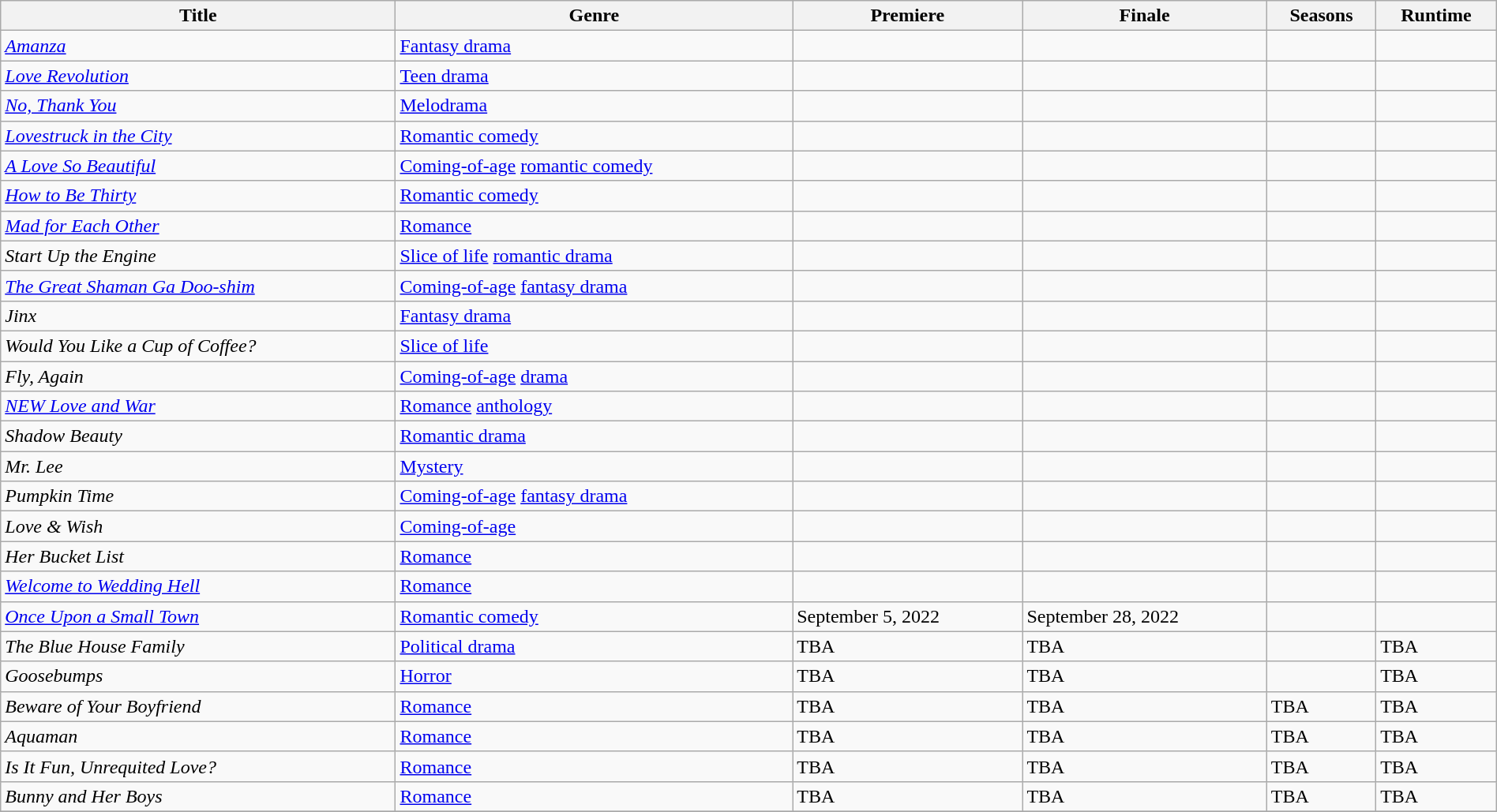<table class="wikitable sortable" style="width:100%">
<tr>
<th>Title</th>
<th>Genre</th>
<th>Premiere</th>
<th>Finale</th>
<th>Seasons</th>
<th>Runtime</th>
</tr>
<tr>
<td><em><a href='#'>Amanza</a></em></td>
<td><a href='#'>Fantasy drama</a></td>
<td></td>
<td></td>
<td></td>
<td></td>
</tr>
<tr>
<td><em><a href='#'>Love Revolution</a></em></td>
<td><a href='#'>Teen drama</a></td>
<td></td>
<td></td>
<td></td>
<td></td>
</tr>
<tr>
<td><em><a href='#'>No, Thank You</a></em></td>
<td><a href='#'>Melodrama</a></td>
<td></td>
<td></td>
<td></td>
<td></td>
</tr>
<tr>
<td><em><a href='#'>Lovestruck in the City</a></em></td>
<td><a href='#'>Romantic comedy</a></td>
<td></td>
<td></td>
<td></td>
<td></td>
</tr>
<tr>
<td><em><a href='#'>A Love So Beautiful</a></em></td>
<td><a href='#'>Coming-of-age</a> <a href='#'>romantic comedy</a></td>
<td></td>
<td></td>
<td></td>
<td></td>
</tr>
<tr>
<td><em><a href='#'>How to Be Thirty</a></em></td>
<td><a href='#'>Romantic comedy</a></td>
<td></td>
<td></td>
<td></td>
<td></td>
</tr>
<tr>
<td><em><a href='#'>Mad for Each Other</a></em></td>
<td><a href='#'>Romance</a></td>
<td></td>
<td></td>
<td></td>
<td></td>
</tr>
<tr>
<td><em>Start Up the Engine</em></td>
<td><a href='#'>Slice of life</a> <a href='#'>romantic drama</a></td>
<td></td>
<td></td>
<td></td>
<td></td>
</tr>
<tr>
<td><em><a href='#'>The Great Shaman Ga Doo-shim</a></em></td>
<td><a href='#'>Coming-of-age</a> <a href='#'>fantasy drama</a></td>
<td></td>
<td></td>
<td></td>
<td></td>
</tr>
<tr>
<td><em>Jinx</em></td>
<td><a href='#'>Fantasy drama</a></td>
<td></td>
<td></td>
<td></td>
<td></td>
</tr>
<tr>
<td><em>Would You Like a Cup of Coffee?</em></td>
<td><a href='#'>Slice of life</a></td>
<td></td>
<td></td>
<td></td>
<td></td>
</tr>
<tr>
<td><em>Fly, Again</em></td>
<td><a href='#'>Coming-of-age</a> <a href='#'>drama</a></td>
<td></td>
<td></td>
<td></td>
<td></td>
</tr>
<tr>
<td><em><a href='#'>NEW Love and War</a></em></td>
<td><a href='#'>Romance</a> <a href='#'>anthology</a></td>
<td></td>
<td></td>
<td></td>
<td></td>
</tr>
<tr>
<td><em>Shadow Beauty</em></td>
<td><a href='#'>Romantic drama</a></td>
<td></td>
<td></td>
<td></td>
<td></td>
</tr>
<tr>
<td><em>Mr. Lee</em></td>
<td><a href='#'>Mystery</a></td>
<td></td>
<td></td>
<td></td>
<td></td>
</tr>
<tr>
<td><em>Pumpkin Time</em></td>
<td><a href='#'>Coming-of-age</a> <a href='#'>fantasy drama</a></td>
<td></td>
<td></td>
<td></td>
<td></td>
</tr>
<tr>
<td><em>Love & Wish</em></td>
<td><a href='#'>Coming-of-age</a></td>
<td></td>
<td></td>
<td></td>
<td></td>
</tr>
<tr>
<td><em>Her Bucket List</em></td>
<td><a href='#'>Romance</a></td>
<td></td>
<td></td>
<td></td>
<td></td>
</tr>
<tr>
<td><em><a href='#'>Welcome to Wedding Hell</a></em></td>
<td><a href='#'>Romance</a></td>
<td></td>
<td></td>
<td></td>
<td></td>
</tr>
<tr>
<td><em><a href='#'>Once Upon a Small Town</a></em></td>
<td><a href='#'>Romantic comedy</a></td>
<td>September 5, 2022</td>
<td>September 28, 2022</td>
<td></td>
<td></td>
</tr>
<tr>
<td><em>The Blue House Family</em></td>
<td><a href='#'>Political drama</a></td>
<td>TBA</td>
<td>TBA</td>
<td></td>
<td>TBA</td>
</tr>
<tr>
<td><em>Goosebumps</em></td>
<td><a href='#'>Horror</a></td>
<td>TBA</td>
<td>TBA</td>
<td></td>
<td>TBA</td>
</tr>
<tr>
<td><em>Beware of Your Boyfriend</em></td>
<td><a href='#'>Romance</a></td>
<td>TBA</td>
<td>TBA</td>
<td>TBA</td>
<td>TBA</td>
</tr>
<tr>
<td><em>Aquaman</em></td>
<td><a href='#'>Romance</a></td>
<td>TBA</td>
<td>TBA</td>
<td>TBA</td>
<td>TBA</td>
</tr>
<tr>
<td><em>Is It Fun, Unrequited Love?</em></td>
<td><a href='#'>Romance</a></td>
<td>TBA</td>
<td>TBA</td>
<td>TBA</td>
<td>TBA</td>
</tr>
<tr>
<td><em>Bunny and Her Boys</em></td>
<td><a href='#'>Romance</a></td>
<td>TBA</td>
<td>TBA</td>
<td>TBA</td>
<td>TBA</td>
</tr>
<tr>
</tr>
</table>
